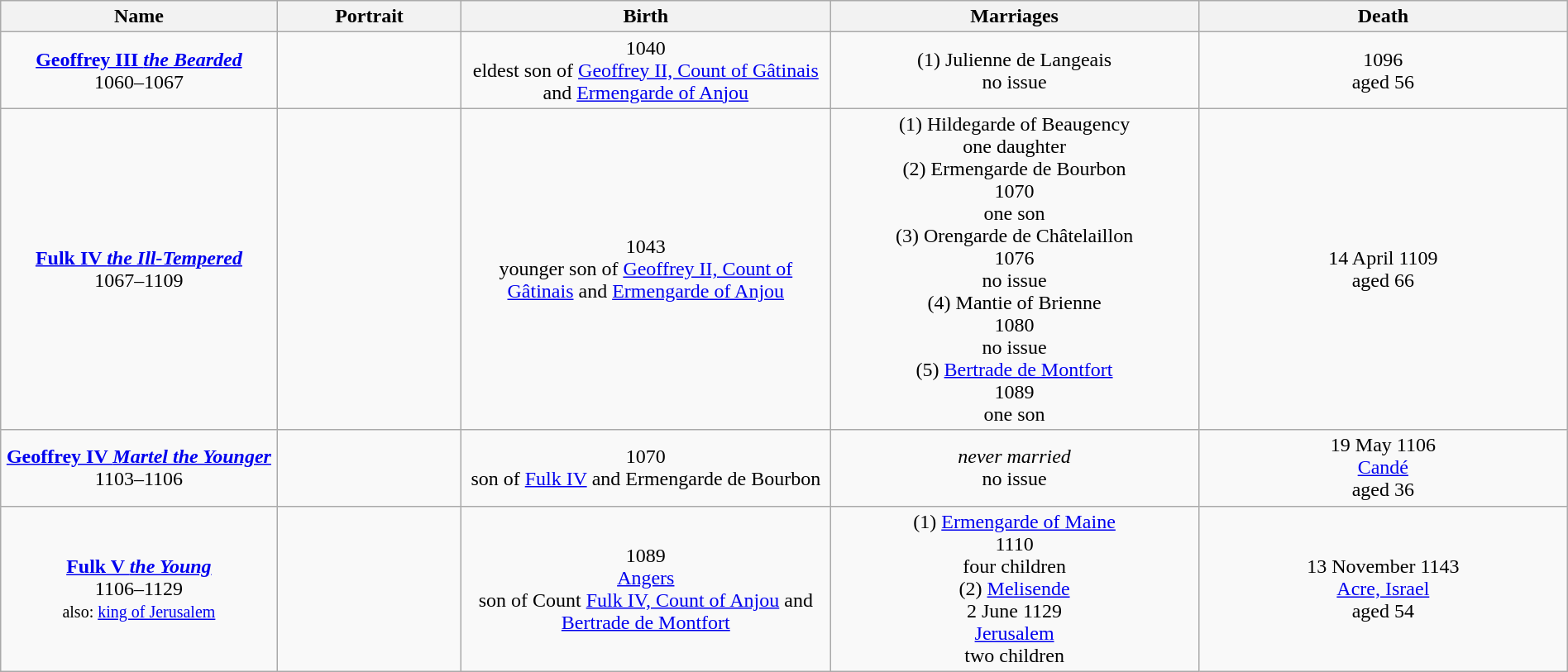<table class="wikitable" style="text-align:center; width:100%">
<tr>
<th style="width:15%;">Name</th>
<th style="width:10%;">Portrait</th>
<th style="width:20%;">Birth</th>
<th style="width:20%;">Marriages</th>
<th style="width:20%;">Death</th>
</tr>
<tr>
<td width="auto"><strong><a href='#'>Geoffrey III <em>the Bearded</em></a></strong><br>1060–1067</td>
<td></td>
<td>1040<br>eldest son of <a href='#'>Geoffrey II, Count of Gâtinais</a> and <a href='#'>Ermengarde of Anjou</a></td>
<td>(1) Julienne de Langeais<br>no issue</td>
<td>1096<br>aged 56</td>
</tr>
<tr>
<td width="auto"><strong><a href='#'>Fulk IV <em>the Ill-Tempered</em></a></strong><br>1067–1109</td>
<td></td>
<td>1043<br>younger son of <a href='#'>Geoffrey II, Count of Gâtinais</a> and <a href='#'>Ermengarde of Anjou</a></td>
<td>(1) Hildegarde of Beaugency<br>one daughter<br>(2) Ermengarde de Bourbon<br>1070<br>one son<br>(3) Orengarde de Châtelaillon<br>1076<br>no issue<br>(4) Mantie of Brienne<br>1080<br>no issue<br>(5) <a href='#'>Bertrade de Montfort</a><br>1089<br>one son</td>
<td>14 April 1109<br>aged 66</td>
</tr>
<tr>
<td width="auto"><strong><a href='#'>Geoffrey IV <em>Martel the Younger</em></a></strong><br>1103–1106</td>
<td></td>
<td>1070<br>son of <a href='#'>Fulk IV</a> and Ermengarde de Bourbon</td>
<td><em>never married</em><br>no issue</td>
<td>19 May 1106<br><a href='#'>Candé</a><br>aged 36</td>
</tr>
<tr>
<td width="auto"><strong><a href='#'>Fulk V <em>the Young</em></a></strong><br>1106–1129<br><small>also: <a href='#'>king of Jerusalem</a></small></td>
<td></td>
<td>1089<br><a href='#'>Angers</a><br>son of Count <a href='#'>Fulk IV, Count of Anjou</a> and <a href='#'>Bertrade de Montfort</a></td>
<td>(1) <a href='#'>Ermengarde of Maine</a><br>1110<br>four children<br>(2) <a href='#'>Melisende</a><br>2 June 1129<br><a href='#'>Jerusalem</a><br>two children</td>
<td>13 November 1143<br><a href='#'>Acre, Israel</a><br>aged 54</td>
</tr>
</table>
